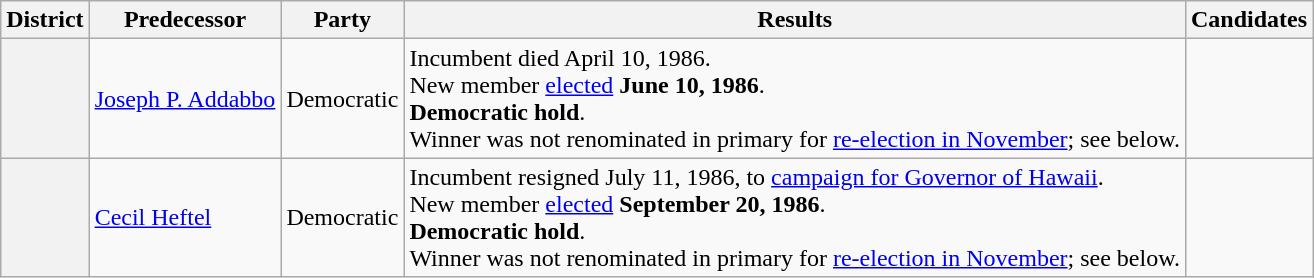<table class=wikitable>
<tr valign=bottom>
<th>District</th>
<th>Predecessor</th>
<th>Party</th>
<th>Results</th>
<th>Candidates</th>
</tr>
<tr>
<th></th>
<td><a href='#'>Joseph P. Addabbo</a></td>
<td>Democratic</td>
<td>Incumbent died April 10, 1986.<br>New member <a href='#'>elected</a> <strong>June 10, 1986</strong>.<br><strong>Democratic hold</strong>.<br>Winner was not renominated in primary for <a href='#'>re-election in November</a>; see below.</td>
<td nowrap></td>
</tr>
<tr>
<th></th>
<td><a href='#'>Cecil Heftel</a></td>
<td>Democratic</td>
<td>Incumbent resigned July 11, 1986, to <a href='#'>campaign for Governor of Hawaii</a>.<br>New member <a href='#'>elected</a> <strong>September 20, 1986</strong>.<br><strong>Democratic hold</strong>.<br>Winner was not renominated in primary for <a href='#'>re-election in November</a>; see below.</td>
<td nowrap></td>
</tr>
</table>
